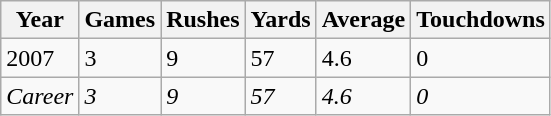<table class="wikitable">
<tr>
<th>Year</th>
<th>Games</th>
<th>Rushes</th>
<th>Yards</th>
<th>Average</th>
<th>Touchdowns</th>
</tr>
<tr>
<td>2007</td>
<td>3</td>
<td>9</td>
<td>57</td>
<td>4.6</td>
<td>0</td>
</tr>
<tr>
<td><em>Career</em></td>
<td><em>3</em></td>
<td><em>9</em></td>
<td><em>57</em></td>
<td><em>4.6</em></td>
<td><em>0</em></td>
</tr>
</table>
